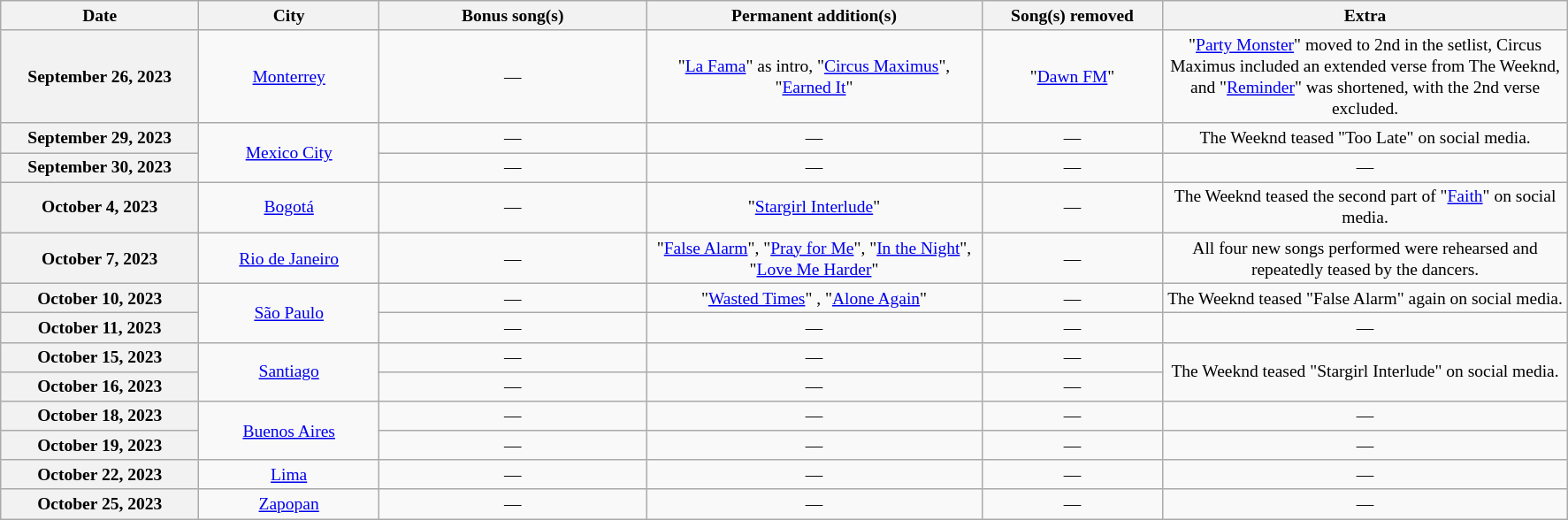<table class="wikitable plainrowheaders mw-collapsible mw-collapsed" style="text-align:center; font-size:13px">
<tr>
<th scope="col" style="width:11em;">Date</th>
<th scope="col" style="width:10em;">City</th>
<th scope="col" style="width:15em;">Bonus song(s)</th>
<th scope="col" style="width:19em;">Permanent addition(s)</th>
<th scope="col" style="width:10em;">Song(s) removed</th>
<th scope="col" style="width:23em;">Extra</th>
</tr>
<tr>
<th scope="row" style="text-align:center;">September 26, 2023</th>
<td><a href='#'>Monterrey</a></td>
<td>—</td>
<td>"<a href='#'>La Fama</a>" as intro, "<a href='#'>Circus Maximus</a>", "<a href='#'>Earned It</a>"</td>
<td>"<a href='#'>Dawn FM</a>" </td>
<td>"<a href='#'>Party Monster</a>" moved to 2nd in the setlist, Circus Maximus included an extended verse from The Weeknd, and "<a href='#'>Reminder</a>" was shortened, with the 2nd verse excluded.</td>
</tr>
<tr>
<th scope="row" style="text-align:center;">September 29, 2023</th>
<td rowspan="2"><a href='#'>Mexico City</a></td>
<td>—</td>
<td>—</td>
<td>—</td>
<td>The Weeknd teased "Too Late" on social media.</td>
</tr>
<tr>
<th scope="row" style="text-align:center;">September 30, 2023</th>
<td>—</td>
<td>—</td>
<td>—</td>
<td>—</td>
</tr>
<tr>
<th scope="row" style="text-align:center;">October 4, 2023</th>
<td><a href='#'>Bogotá</a></td>
<td>—</td>
<td>"<a href='#'>Stargirl Interlude</a>"</td>
<td>—</td>
<td>The Weeknd teased the second part of "<a href='#'>Faith</a>" on social media.</td>
</tr>
<tr>
<th scope="row" style="text-align:center;">October 7, 2023</th>
<td><a href='#'>Rio de Janeiro</a></td>
<td>—</td>
<td>"<a href='#'>False Alarm</a>", "<a href='#'>Pray for Me</a>", "<a href='#'>In the Night</a>", "<a href='#'>Love Me Harder</a>"</td>
<td>—</td>
<td>All four new songs performed were rehearsed and repeatedly teased by the dancers.</td>
</tr>
<tr>
<th scope="row" style="text-align:center;">October 10, 2023</th>
<td rowspan="2"><a href='#'>São Paulo</a></td>
<td>—</td>
<td>"<a href='#'>Wasted Times</a>" , "<a href='#'>Alone Again</a>" </td>
<td>—</td>
<td>The Weeknd teased "False Alarm" again on social media.</td>
</tr>
<tr>
<th scope="row" style="text-align:center;">October 11, 2023</th>
<td>—</td>
<td>—</td>
<td>—</td>
<td>—</td>
</tr>
<tr>
<th scope="row" style="text-align:center;">October 15, 2023</th>
<td rowspan="2"><a href='#'>Santiago</a></td>
<td>—</td>
<td>—</td>
<td>—</td>
<td rowspan="2">The Weeknd teased "Stargirl Interlude" on social media.</td>
</tr>
<tr>
<th scope="row" style="text-align:center;">October 16, 2023</th>
<td>—</td>
<td>—</td>
<td>—</td>
</tr>
<tr>
<th scope="row" style="text-align:center;">October 18, 2023</th>
<td rowspan="2"><a href='#'>Buenos Aires</a></td>
<td>—</td>
<td>—</td>
<td>—</td>
<td>—</td>
</tr>
<tr>
<th scope="row" style="text-align:center;">October 19, 2023</th>
<td>—</td>
<td>—</td>
<td>—</td>
<td>—</td>
</tr>
<tr>
<th scope="row" style="text-align:center;">October 22, 2023</th>
<td><a href='#'>Lima</a></td>
<td>—</td>
<td>—</td>
<td>—</td>
<td>—</td>
</tr>
<tr>
<th scope="row" style="text-align:center;">October 25, 2023</th>
<td><a href='#'>Zapopan</a></td>
<td>—</td>
<td>—</td>
<td>—</td>
<td>—</td>
</tr>
</table>
